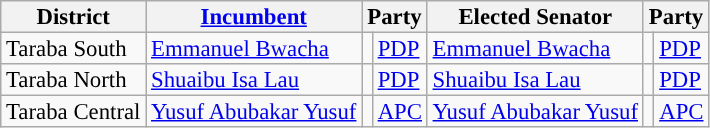<table class="sortable wikitable" style="font-size:95%;line-height:14px;">
<tr>
<th class="unsortable">District</th>
<th class="unsortable"><a href='#'>Incumbent</a></th>
<th colspan="2">Party</th>
<th class="unsortable">Elected Senator</th>
<th colspan="2">Party</th>
</tr>
<tr>
<td>Taraba South</td>
<td><a href='#'>Emmanuel Bwacha</a></td>
<td style="background:"></td>
<td><a href='#'>PDP</a></td>
<td><a href='#'>Emmanuel Bwacha</a></td>
<td style="background:"></td>
<td><a href='#'>PDP</a></td>
</tr>
<tr>
<td>Taraba North</td>
<td><a href='#'>Shuaibu Isa Lau</a></td>
<td style="background:"></td>
<td><a href='#'>PDP</a></td>
<td><a href='#'>Shuaibu Isa Lau</a></td>
<td style="background:"></td>
<td><a href='#'>PDP</a></td>
</tr>
<tr>
<td>Taraba Central</td>
<td><a href='#'>Yusuf Abubakar Yusuf</a></td>
<td style="background:"></td>
<td><a href='#'>APC</a></td>
<td><a href='#'>Yusuf Abubakar Yusuf</a></td>
<td style="background:"></td>
<td><a href='#'>APC</a></td>
</tr>
</table>
